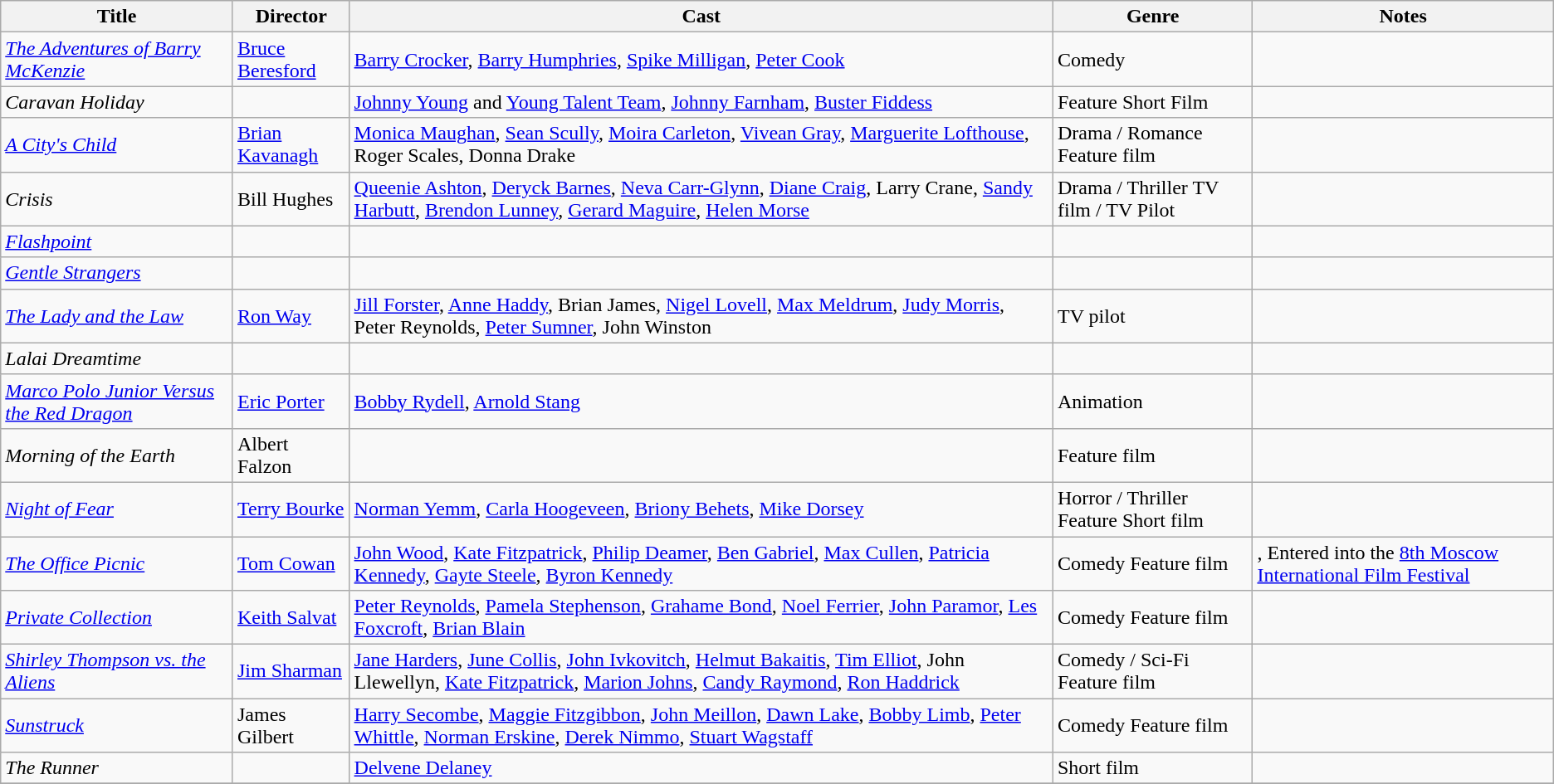<table class="wikitable">
<tr>
<th>Title</th>
<th>Director</th>
<th>Cast</th>
<th>Genre</th>
<th>Notes</th>
</tr>
<tr>
<td><em><a href='#'>The Adventures of Barry McKenzie</a></em></td>
<td><a href='#'>Bruce Beresford</a></td>
<td><a href='#'>Barry Crocker</a>, <a href='#'>Barry Humphries</a>, <a href='#'>Spike Milligan</a>, <a href='#'>Peter Cook</a></td>
<td>Comedy</td>
<td></td>
</tr>
<tr>
<td><em>Caravan Holiday</em></td>
<td></td>
<td><a href='#'>Johnny Young</a> and <a href='#'>Young Talent Team</a>, <a href='#'>Johnny Farnham</a>, <a href='#'>Buster Fiddess</a></td>
<td>Feature Short Film</td>
<td></td>
</tr>
<tr>
<td><em><a href='#'>A City's Child</a></em></td>
<td><a href='#'>Brian Kavanagh</a></td>
<td><a href='#'>Monica Maughan</a>, <a href='#'>Sean Scully</a>, <a href='#'>Moira Carleton</a>, <a href='#'>Vivean Gray</a>, <a href='#'>Marguerite Lofthouse</a>, Roger Scales, Donna Drake</td>
<td>Drama / Romance Feature film</td>
<td></td>
</tr>
<tr>
<td><em>Crisis</em></td>
<td>Bill Hughes</td>
<td><a href='#'>Queenie Ashton</a>, <a href='#'>Deryck Barnes</a>, <a href='#'>Neva Carr-Glynn</a>, <a href='#'>Diane Craig</a>, Larry Crane, <a href='#'>Sandy Harbutt</a>, <a href='#'>Brendon Lunney</a>, <a href='#'>Gerard Maguire</a>, <a href='#'>Helen Morse</a></td>
<td>Drama / Thriller TV film / TV Pilot</td>
</tr>
<tr>
<td><em><a href='#'>Flashpoint</a></em></td>
<td></td>
<td></td>
<td></td>
<td></td>
</tr>
<tr>
<td><em><a href='#'>Gentle Strangers</a></em></td>
<td></td>
<td></td>
<td></td>
<td></td>
</tr>
<tr>
<td><em><a href='#'>The Lady and the Law</a></em></td>
<td><a href='#'>Ron Way</a></td>
<td><a href='#'>Jill Forster</a>, <a href='#'>Anne Haddy</a>, Brian James, <a href='#'>Nigel Lovell</a>, <a href='#'>Max Meldrum</a>, <a href='#'>Judy Morris</a>, Peter Reynolds, <a href='#'>Peter Sumner</a>, John Winston</td>
<td>TV pilot</td>
<td></td>
</tr>
<tr>
<td><em>Lalai Dreamtime</em></td>
<td></td>
<td></td>
<td></td>
<td></td>
</tr>
<tr>
<td><em><a href='#'>Marco Polo Junior Versus the Red Dragon</a></em></td>
<td><a href='#'>Eric Porter</a></td>
<td><a href='#'>Bobby Rydell</a>, <a href='#'>Arnold Stang</a></td>
<td>Animation</td>
<td></td>
</tr>
<tr>
<td><em>Morning of the Earth</em></td>
<td>Albert Falzon</td>
<td></td>
<td>Feature film</td>
<td></td>
</tr>
<tr>
<td><em><a href='#'>Night of Fear</a></em></td>
<td><a href='#'>Terry Bourke</a></td>
<td><a href='#'>Norman Yemm</a>, <a href='#'>Carla Hoogeveen</a>, <a href='#'>Briony Behets</a>, <a href='#'>Mike Dorsey</a></td>
<td>Horror / Thriller Feature Short film</td>
<td></td>
</tr>
<tr>
<td><em><a href='#'>The Office Picnic</a></em></td>
<td><a href='#'>Tom Cowan</a></td>
<td><a href='#'>John Wood</a>, <a href='#'>Kate Fitzpatrick</a>, <a href='#'>Philip Deamer</a>, <a href='#'>Ben Gabriel</a>, <a href='#'>Max Cullen</a>, <a href='#'>Patricia Kennedy</a>, <a href='#'>Gayte Steele</a>, <a href='#'>Byron Kennedy</a></td>
<td>Comedy Feature film</td>
<td>, Entered into the <a href='#'>8th Moscow International Film Festival</a></td>
</tr>
<tr>
<td><em><a href='#'>Private Collection</a></em></td>
<td><a href='#'>Keith Salvat</a></td>
<td><a href='#'>Peter Reynolds</a>, <a href='#'>Pamela Stephenson</a>, <a href='#'>Grahame Bond</a>, <a href='#'>Noel Ferrier</a>, <a href='#'>John Paramor</a>, <a href='#'>Les Foxcroft</a>, <a href='#'>Brian Blain</a></td>
<td>Comedy Feature film</td>
<td></td>
</tr>
<tr>
<td><em><a href='#'>Shirley Thompson vs. the Aliens</a></em></td>
<td><a href='#'>Jim Sharman</a></td>
<td><a href='#'>Jane Harders</a>, <a href='#'>June Collis</a>, <a href='#'>John Ivkovitch</a>, <a href='#'>Helmut Bakaitis</a>, <a href='#'>Tim Elliot</a>, John Llewellyn, <a href='#'>Kate Fitzpatrick</a>, <a href='#'>Marion Johns</a>, <a href='#'>Candy Raymond</a>, <a href='#'>Ron Haddrick</a></td>
<td>Comedy / Sci-Fi Feature film</td>
<td></td>
</tr>
<tr>
<td><em><a href='#'>Sunstruck</a></em></td>
<td>James Gilbert</td>
<td><a href='#'>Harry Secombe</a>, <a href='#'>Maggie Fitzgibbon</a>, <a href='#'>John Meillon</a>, <a href='#'>Dawn Lake</a>, <a href='#'>Bobby Limb</a>, <a href='#'>Peter Whittle</a>, <a href='#'>Norman Erskine</a>, <a href='#'>Derek Nimmo</a>, <a href='#'>Stuart Wagstaff</a></td>
<td>Comedy Feature film</td>
<td></td>
</tr>
<tr>
<td><em>The Runner</em></td>
<td></td>
<td><a href='#'>Delvene Delaney</a></td>
<td>Short film</td>
<td></td>
</tr>
<tr>
</tr>
</table>
